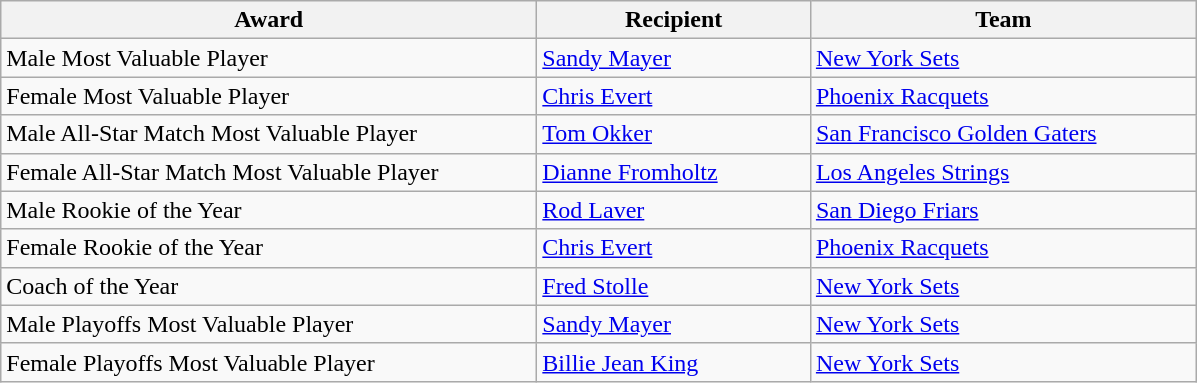<table class="wikitable" style="text-align:left">
<tr>
<th width="350px">Award</th>
<th width="175px">Recipient</th>
<th width="250px">Team</th>
</tr>
<tr>
<td>Male Most Valuable Player</td>
<td><a href='#'>Sandy Mayer</a></td>
<td><a href='#'>New York Sets</a></td>
</tr>
<tr>
<td>Female Most Valuable Player</td>
<td><a href='#'>Chris Evert</a></td>
<td><a href='#'>Phoenix Racquets</a></td>
</tr>
<tr>
<td>Male All-Star Match Most Valuable Player</td>
<td><a href='#'>Tom Okker</a></td>
<td><a href='#'>San Francisco Golden Gaters</a></td>
</tr>
<tr>
<td>Female All-Star Match Most Valuable Player</td>
<td><a href='#'>Dianne Fromholtz</a></td>
<td><a href='#'>Los Angeles Strings</a></td>
</tr>
<tr>
<td>Male Rookie of the Year</td>
<td><a href='#'>Rod Laver</a></td>
<td><a href='#'>San Diego Friars</a></td>
</tr>
<tr>
<td>Female Rookie of the Year</td>
<td><a href='#'>Chris Evert</a></td>
<td><a href='#'>Phoenix Racquets</a></td>
</tr>
<tr>
<td>Coach of the Year</td>
<td><a href='#'>Fred Stolle</a></td>
<td><a href='#'>New York Sets</a></td>
</tr>
<tr>
<td>Male Playoffs Most Valuable Player</td>
<td><a href='#'>Sandy Mayer</a></td>
<td><a href='#'>New York Sets</a></td>
</tr>
<tr>
<td>Female Playoffs Most Valuable Player</td>
<td><a href='#'>Billie Jean King</a></td>
<td><a href='#'>New York Sets</a></td>
</tr>
</table>
